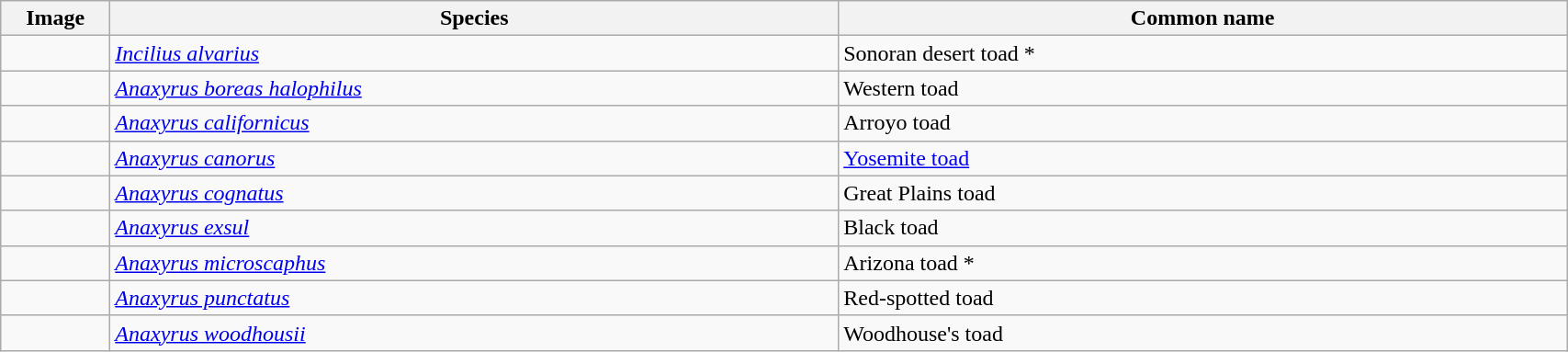<table width=90% class="wikitable">
<tr>
<th width=3%>Image</th>
<th width=25%>Species</th>
<th width=25%>Common name</th>
</tr>
<tr>
<td></td>
<td><em><a href='#'>Incilius alvarius</a></em></td>
<td>Sonoran desert toad *</td>
</tr>
<tr>
<td></td>
<td><em><a href='#'>Anaxyrus boreas halophilus</a></em></td>
<td>Western toad</td>
</tr>
<tr>
<td></td>
<td><em><a href='#'>Anaxyrus californicus</a></em></td>
<td>Arroyo toad</td>
</tr>
<tr>
<td></td>
<td><em><a href='#'>Anaxyrus canorus</a></em>  </td>
<td><a href='#'>Yosemite toad</a></td>
</tr>
<tr>
<td></td>
<td><em><a href='#'>Anaxyrus cognatus</a></em></td>
<td>Great Plains toad</td>
</tr>
<tr>
<td></td>
<td><em><a href='#'>Anaxyrus exsul</a></em>  </td>
<td>Black toad</td>
</tr>
<tr>
<td></td>
<td><em><a href='#'>Anaxyrus microscaphus</a></em></td>
<td>Arizona toad *</td>
</tr>
<tr>
<td></td>
<td><em><a href='#'>Anaxyrus punctatus</a></em></td>
<td>Red-spotted toad</td>
</tr>
<tr>
<td></td>
<td><em><a href='#'>Anaxyrus woodhousii</a></em></td>
<td>Woodhouse's toad</td>
</tr>
</table>
